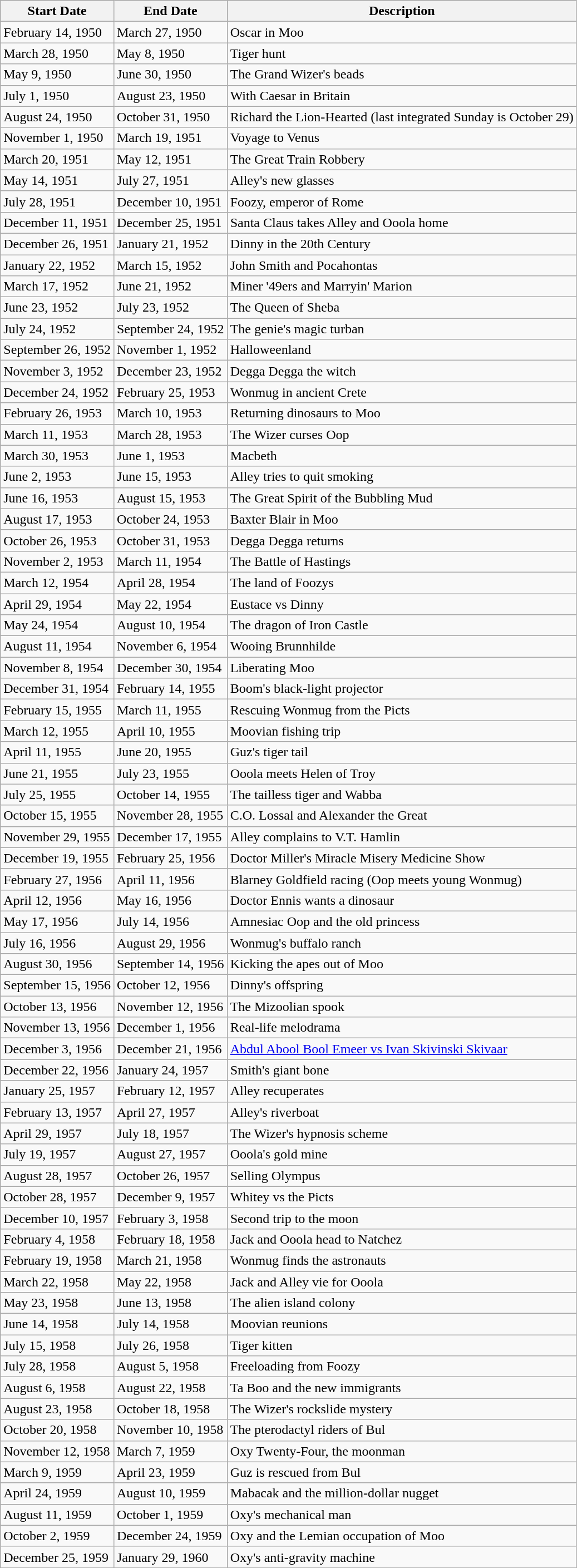<table class="wikitable">
<tr>
<th>Start Date</th>
<th>End Date</th>
<th>Description</th>
</tr>
<tr>
<td>February 14, 1950</td>
<td>March 27, 1950</td>
<td>Oscar in Moo</td>
</tr>
<tr>
<td>March 28, 1950</td>
<td>May 8, 1950</td>
<td>Tiger hunt</td>
</tr>
<tr>
<td>May 9, 1950</td>
<td>June 30, 1950</td>
<td>The Grand Wizer's beads</td>
</tr>
<tr>
<td>July 1, 1950</td>
<td>August 23, 1950</td>
<td>With Caesar in Britain</td>
</tr>
<tr>
<td>August 24, 1950</td>
<td>October 31, 1950</td>
<td>Richard the Lion-Hearted (last integrated Sunday is October 29)</td>
</tr>
<tr>
<td>November 1, 1950</td>
<td>March 19, 1951</td>
<td>Voyage to Venus</td>
</tr>
<tr>
<td>March 20, 1951</td>
<td>May 12, 1951</td>
<td>The Great Train Robbery</td>
</tr>
<tr>
<td>May 14, 1951</td>
<td>July 27, 1951</td>
<td>Alley's new glasses</td>
</tr>
<tr>
<td>July 28, 1951</td>
<td>December 10, 1951</td>
<td>Foozy, emperor of Rome</td>
</tr>
<tr>
<td>December 11, 1951</td>
<td>December 25, 1951</td>
<td>Santa Claus takes Alley and Ooola home</td>
</tr>
<tr>
<td>December 26, 1951</td>
<td>January 21, 1952</td>
<td>Dinny in the 20th Century</td>
</tr>
<tr>
<td>January 22, 1952</td>
<td>March 15, 1952</td>
<td>John Smith and Pocahontas</td>
</tr>
<tr>
<td>March 17, 1952</td>
<td>June 21, 1952</td>
<td>Miner '49ers and Marryin' Marion</td>
</tr>
<tr>
<td>June 23, 1952</td>
<td>July 23, 1952</td>
<td>The Queen of Sheba</td>
</tr>
<tr>
<td>July 24, 1952</td>
<td>September 24, 1952</td>
<td>The genie's magic turban</td>
</tr>
<tr>
<td>September 26, 1952</td>
<td>November 1, 1952</td>
<td>Halloweenland</td>
</tr>
<tr>
<td>November 3, 1952</td>
<td>December 23, 1952</td>
<td>Degga Degga the witch</td>
</tr>
<tr>
<td>December 24, 1952</td>
<td>February 25, 1953</td>
<td>Wonmug in ancient Crete</td>
</tr>
<tr>
<td>February 26, 1953</td>
<td>March 10, 1953</td>
<td>Returning dinosaurs to Moo</td>
</tr>
<tr>
<td>March 11, 1953</td>
<td>March 28, 1953</td>
<td>The Wizer curses Oop</td>
</tr>
<tr>
<td>March 30, 1953</td>
<td>June 1, 1953</td>
<td>Macbeth</td>
</tr>
<tr>
<td>June 2, 1953</td>
<td>June 15, 1953</td>
<td>Alley tries to quit smoking</td>
</tr>
<tr>
<td>June 16, 1953</td>
<td>August 15, 1953</td>
<td>The Great Spirit of the Bubbling Mud</td>
</tr>
<tr>
<td>August 17, 1953</td>
<td>October 24, 1953</td>
<td>Baxter Blair in Moo</td>
</tr>
<tr>
<td>October 26, 1953</td>
<td>October 31, 1953</td>
<td>Degga Degga returns</td>
</tr>
<tr>
<td>November 2, 1953</td>
<td>March 11, 1954</td>
<td>The Battle of Hastings</td>
</tr>
<tr>
<td>March 12, 1954</td>
<td>April 28, 1954</td>
<td>The land of Foozys</td>
</tr>
<tr>
<td>April 29, 1954</td>
<td>May 22, 1954</td>
<td>Eustace vs Dinny</td>
</tr>
<tr>
<td>May 24, 1954</td>
<td>August 10, 1954</td>
<td>The dragon of Iron Castle</td>
</tr>
<tr>
<td>August 11, 1954</td>
<td>November 6, 1954</td>
<td>Wooing Brunnhilde</td>
</tr>
<tr>
<td>November 8, 1954</td>
<td>December 30, 1954</td>
<td>Liberating Moo</td>
</tr>
<tr>
<td>December 31, 1954</td>
<td>February 14, 1955</td>
<td>Boom's black-light projector</td>
</tr>
<tr>
<td>February 15, 1955</td>
<td>March 11, 1955</td>
<td>Rescuing Wonmug from the Picts</td>
</tr>
<tr>
<td>March 12, 1955</td>
<td>April 10, 1955</td>
<td>Moovian fishing trip</td>
</tr>
<tr>
<td>April 11, 1955</td>
<td>June 20, 1955</td>
<td>Guz's tiger tail</td>
</tr>
<tr>
<td>June 21, 1955</td>
<td>July 23, 1955</td>
<td>Ooola meets Helen of Troy</td>
</tr>
<tr>
<td>July 25, 1955</td>
<td>October 14, 1955</td>
<td>The tailless tiger and Wabba</td>
</tr>
<tr>
<td>October 15, 1955</td>
<td>November 28, 1955</td>
<td>C.O. Lossal and Alexander the Great</td>
</tr>
<tr>
<td>November 29, 1955</td>
<td>December 17, 1955</td>
<td>Alley complains to V.T. Hamlin</td>
</tr>
<tr>
<td>December 19, 1955</td>
<td>February 25, 1956</td>
<td>Doctor Miller's Miracle Misery Medicine Show</td>
</tr>
<tr>
<td>February 27, 1956</td>
<td>April 11, 1956</td>
<td>Blarney Goldfield racing (Oop meets young Wonmug)</td>
</tr>
<tr>
<td>April 12, 1956</td>
<td>May 16, 1956</td>
<td>Doctor Ennis wants a dinosaur</td>
</tr>
<tr>
<td>May 17, 1956</td>
<td>July 14, 1956</td>
<td>Amnesiac Oop and the old princess</td>
</tr>
<tr>
<td>July 16, 1956</td>
<td>August 29, 1956</td>
<td>Wonmug's buffalo ranch</td>
</tr>
<tr>
<td>August 30, 1956</td>
<td>September 14, 1956</td>
<td>Kicking the apes out of Moo</td>
</tr>
<tr>
<td>September 15, 1956</td>
<td>October 12, 1956</td>
<td>Dinny's offspring</td>
</tr>
<tr>
<td>October 13, 1956</td>
<td>November 12, 1956</td>
<td>The Mizoolian spook</td>
</tr>
<tr>
<td>November 13, 1956</td>
<td>December 1, 1956</td>
<td>Real-life melodrama</td>
</tr>
<tr>
<td>December 3, 1956</td>
<td>December 21, 1956</td>
<td><a href='#'>Abdul Abool Bool Emeer vs Ivan Skivinski Skivaar</a></td>
</tr>
<tr>
<td>December 22, 1956</td>
<td>January 24, 1957</td>
<td>Smith's giant bone</td>
</tr>
<tr>
<td>January 25, 1957</td>
<td>February 12, 1957</td>
<td>Alley recuperates</td>
</tr>
<tr>
<td>February 13, 1957</td>
<td>April 27, 1957</td>
<td>Alley's riverboat</td>
</tr>
<tr>
<td>April 29, 1957</td>
<td>July 18, 1957</td>
<td>The Wizer's hypnosis scheme</td>
</tr>
<tr>
<td>July 19, 1957</td>
<td>August 27, 1957</td>
<td>Ooola's gold mine</td>
</tr>
<tr>
<td>August 28, 1957</td>
<td>October 26, 1957</td>
<td>Selling Olympus</td>
</tr>
<tr>
<td>October 28, 1957</td>
<td>December 9, 1957</td>
<td>Whitey vs the Picts</td>
</tr>
<tr>
<td>December 10, 1957</td>
<td>February 3, 1958</td>
<td>Second trip to the moon</td>
</tr>
<tr>
<td>February 4, 1958</td>
<td>February 18, 1958</td>
<td>Jack and Ooola head to Natchez</td>
</tr>
<tr>
<td>February 19, 1958</td>
<td>March 21, 1958</td>
<td>Wonmug finds the astronauts</td>
</tr>
<tr>
<td>March 22, 1958</td>
<td>May 22, 1958</td>
<td>Jack and Alley vie for Ooola</td>
</tr>
<tr>
<td>May 23, 1958</td>
<td>June 13, 1958</td>
<td>The alien island colony</td>
</tr>
<tr>
<td>June 14, 1958</td>
<td>July 14, 1958</td>
<td>Moovian reunions</td>
</tr>
<tr>
<td>July 15, 1958</td>
<td>July 26, 1958</td>
<td>Tiger kitten</td>
</tr>
<tr>
<td>July 28, 1958</td>
<td>August 5, 1958</td>
<td>Freeloading from Foozy</td>
</tr>
<tr>
<td>August 6, 1958</td>
<td>August 22, 1958</td>
<td>Ta Boo and the new immigrants</td>
</tr>
<tr>
<td>August 23, 1958</td>
<td>October 18, 1958</td>
<td>The Wizer's rockslide mystery</td>
</tr>
<tr>
<td>October 20, 1958</td>
<td>November 10, 1958</td>
<td>The pterodactyl riders of Bul</td>
</tr>
<tr>
<td>November 12, 1958</td>
<td>March 7, 1959</td>
<td>Oxy Twenty-Four, the moonman</td>
</tr>
<tr>
<td>March 9, 1959</td>
<td>April 23, 1959</td>
<td>Guz is rescued from Bul</td>
</tr>
<tr>
<td>April 24, 1959</td>
<td>August 10, 1959</td>
<td>Mabacak and the million-dollar nugget</td>
</tr>
<tr>
<td>August 11, 1959</td>
<td>October 1, 1959</td>
<td>Oxy's mechanical man</td>
</tr>
<tr>
<td>October 2, 1959</td>
<td>December 24, 1959</td>
<td>Oxy and the Lemian occupation of Moo</td>
</tr>
<tr>
<td>December 25, 1959</td>
<td>January 29, 1960</td>
<td>Oxy's anti-gravity machine</td>
</tr>
<tr>
</tr>
</table>
